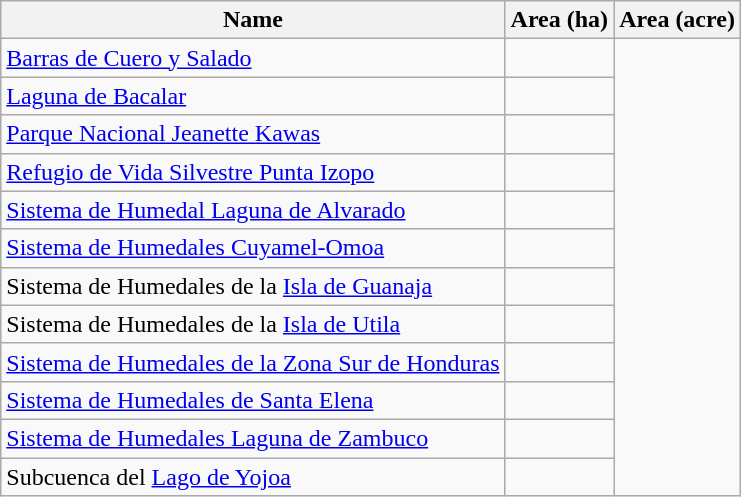<table class="wikitable sortable">
<tr>
<th scope="col" align=left>Name</th>
<th scope="col">Area (ha)</th>
<th scope="col">Area (acre)</th>
</tr>
<tr ---->
<td><a href='#'>Barras de Cuero y Salado</a></td>
<td></td>
</tr>
<tr ---->
<td><a href='#'>Laguna de Bacalar</a></td>
<td></td>
</tr>
<tr ---->
<td><a href='#'>Parque Nacional Jeanette Kawas</a></td>
<td></td>
</tr>
<tr ---->
<td><a href='#'>Refugio de Vida Silvestre Punta Izopo</a></td>
<td></td>
</tr>
<tr ---->
<td><a href='#'>Sistema de Humedal Laguna de Alvarado</a></td>
<td></td>
</tr>
<tr ---->
<td><a href='#'>Sistema de Humedales Cuyamel-Omoa</a></td>
<td></td>
</tr>
<tr ---->
<td>Sistema de Humedales de la <a href='#'>Isla de Guanaja</a></td>
<td></td>
</tr>
<tr ---->
<td>Sistema de Humedales de la <a href='#'>Isla de Utila</a></td>
<td></td>
</tr>
<tr ---->
<td><a href='#'>Sistema de Humedales de la Zona Sur de Honduras</a></td>
<td></td>
</tr>
<tr ---->
<td><a href='#'>Sistema de Humedales de Santa Elena</a></td>
<td></td>
</tr>
<tr ---->
<td><a href='#'>Sistema de Humedales Laguna de Zambuco </a></td>
<td></td>
</tr>
<tr ---->
<td>Subcuenca del <a href='#'>Lago de Yojoa</a></td>
<td></td>
</tr>
</table>
